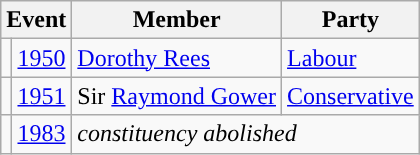<table class="wikitable">
<tr>
<th colspan="2">Event</th>
<th>Member</th>
<th>Party</th>
</tr>
<tr>
<td style="color:inherit;background-color: "></td>
<td><a href='#'>1950</a></td>
<td><a href='#'>Dorothy Rees</a></td>
<td><a href='#'>Labour</a></td>
</tr>
<tr>
<td style="color:inherit;background-color: "></td>
<td><a href='#'>1951</a></td>
<td>Sir <a href='#'>Raymond Gower</a></td>
<td><a href='#'>Conservative</a></td>
</tr>
<tr>
<td></td>
<td><a href='#'>1983</a></td>
<td colspan="2"><em>constituency abolished</em></td>
</tr>
</table>
